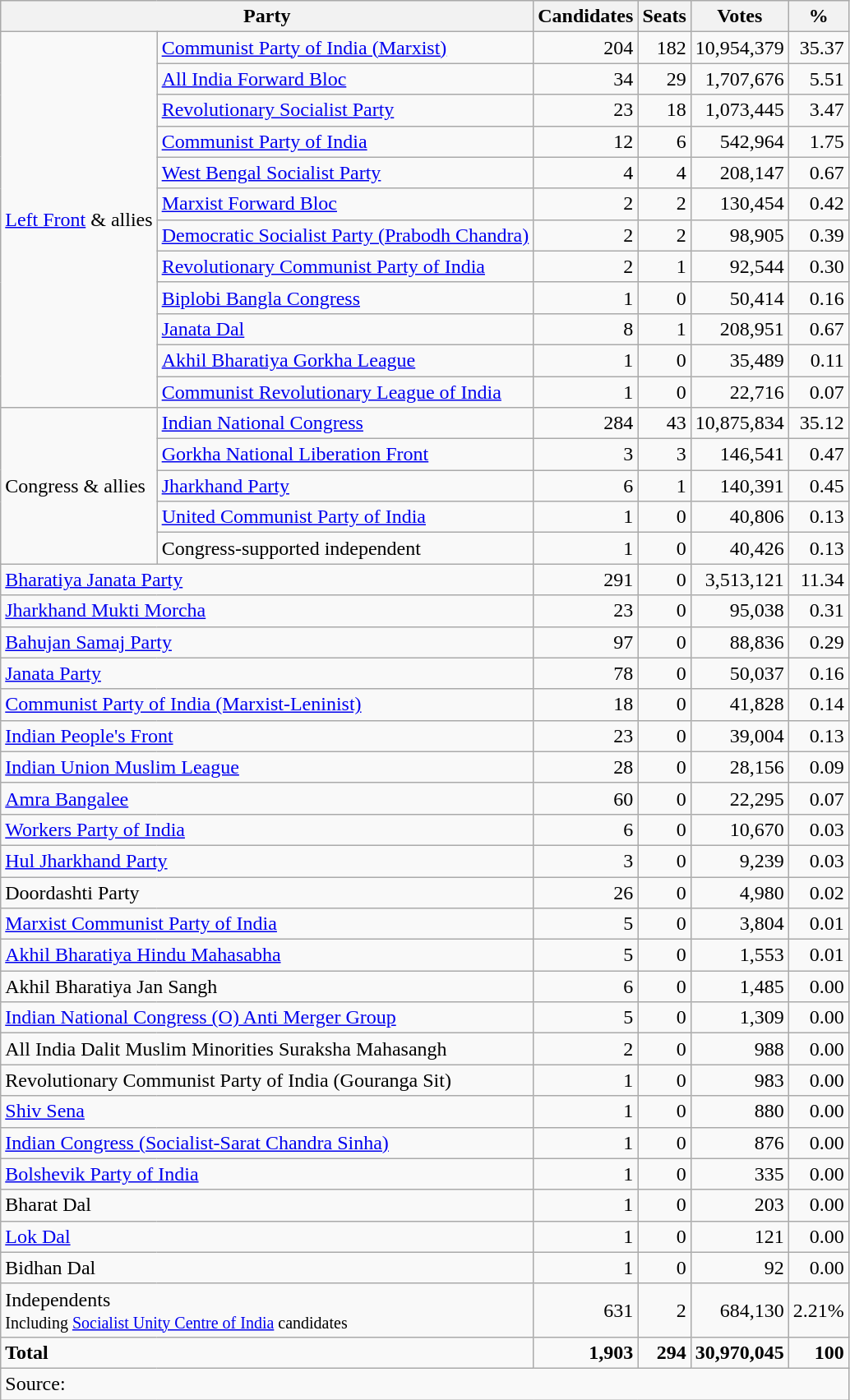<table class=wikitable style=text-align:right>
<tr>
<th colspan=2>Party</th>
<th>Candidates</th>
<th>Seats</th>
<th>Votes</th>
<th>%</th>
</tr>
<tr>
<td rowspan=12 align=left><a href='#'>Left Front</a> & allies</td>
<td align=left><a href='#'>Communist Party of India (Marxist)</a><br></td>
<td>204</td>
<td>182</td>
<td>10,954,379</td>
<td>35.37</td>
</tr>
<tr>
<td align=left><a href='#'>All India Forward Bloc</a></td>
<td>34</td>
<td>29</td>
<td>1,707,676</td>
<td>5.51</td>
</tr>
<tr>
<td align=left><a href='#'>Revolutionary Socialist Party</a></td>
<td>23</td>
<td>18</td>
<td>1,073,445</td>
<td>3.47</td>
</tr>
<tr>
<td align=left><a href='#'>Communist Party of India</a></td>
<td>12</td>
<td>6</td>
<td>542,964</td>
<td>1.75</td>
</tr>
<tr>
<td align=left><a href='#'>West Bengal Socialist Party</a></td>
<td>4</td>
<td>4</td>
<td>208,147</td>
<td>0.67</td>
</tr>
<tr>
<td align=left><a href='#'>Marxist Forward Bloc</a></td>
<td>2</td>
<td>2</td>
<td>130,454</td>
<td>0.42</td>
</tr>
<tr>
<td align=left><a href='#'>Democratic Socialist Party (Prabodh Chandra)</a></td>
<td>2</td>
<td>2</td>
<td>98,905</td>
<td>0.39</td>
</tr>
<tr>
<td align=left><a href='#'>Revolutionary Communist Party of India</a></td>
<td>2</td>
<td>1</td>
<td>92,544</td>
<td>0.30</td>
</tr>
<tr>
<td align=left><a href='#'>Biplobi Bangla Congress</a></td>
<td>1</td>
<td>0</td>
<td>50,414</td>
<td>0.16</td>
</tr>
<tr>
<td align=left><a href='#'>Janata Dal</a></td>
<td>8</td>
<td>1</td>
<td>208,951</td>
<td>0.67</td>
</tr>
<tr>
<td align=left><a href='#'>Akhil Bharatiya Gorkha League</a></td>
<td>1</td>
<td>0</td>
<td>35,489</td>
<td>0.11</td>
</tr>
<tr>
<td align=left><a href='#'>Communist Revolutionary League of India</a></td>
<td>1</td>
<td>0</td>
<td>22,716</td>
<td>0.07</td>
</tr>
<tr>
<td rowspan=5 align=left>Congress & allies</td>
<td align=left><a href='#'>Indian National Congress</a></td>
<td>284</td>
<td>43</td>
<td>10,875,834</td>
<td>35.12</td>
</tr>
<tr>
<td align=left><a href='#'>Gorkha National Liberation Front</a></td>
<td>3</td>
<td>3</td>
<td>146,541</td>
<td>0.47</td>
</tr>
<tr>
<td align=left><a href='#'>Jharkhand Party</a></td>
<td>6</td>
<td>1</td>
<td>140,391</td>
<td>0.45</td>
</tr>
<tr>
<td align=left><a href='#'>United Communist Party of India</a></td>
<td>1</td>
<td>0</td>
<td>40,806</td>
<td>0.13</td>
</tr>
<tr>
<td align=left>Congress-supported independent</td>
<td>1</td>
<td>0</td>
<td>40,426</td>
<td>0.13</td>
</tr>
<tr>
<td colspan=2 align=left><a href='#'>Bharatiya Janata Party</a></td>
<td>291</td>
<td>0</td>
<td>3,513,121</td>
<td>11.34</td>
</tr>
<tr>
<td colspan=2 align=left><a href='#'>Jharkhand Mukti Morcha</a></td>
<td>23</td>
<td>0</td>
<td>95,038</td>
<td>0.31</td>
</tr>
<tr>
<td colspan=2 align=left><a href='#'>Bahujan Samaj Party</a></td>
<td>97</td>
<td>0</td>
<td>88,836</td>
<td>0.29</td>
</tr>
<tr>
<td colspan=2 align=left><a href='#'>Janata Party</a></td>
<td>78</td>
<td>0</td>
<td>50,037</td>
<td>0.16</td>
</tr>
<tr>
<td colspan=2 align=left><a href='#'>Communist Party of India (Marxist-Leninist)</a></td>
<td>18</td>
<td>0</td>
<td>41,828</td>
<td>0.14</td>
</tr>
<tr>
<td colspan=2 align=left><a href='#'>Indian People's Front</a></td>
<td>23</td>
<td>0</td>
<td>39,004</td>
<td>0.13</td>
</tr>
<tr>
<td colspan=2 align=left><a href='#'>Indian Union Muslim League</a></td>
<td>28</td>
<td>0</td>
<td>28,156</td>
<td>0.09</td>
</tr>
<tr>
<td colspan=2 align=left><a href='#'>Amra Bangalee</a></td>
<td>60</td>
<td>0</td>
<td>22,295</td>
<td>0.07</td>
</tr>
<tr>
<td colspan=2 align=left><a href='#'>Workers Party of India</a></td>
<td>6</td>
<td>0</td>
<td>10,670</td>
<td>0.03</td>
</tr>
<tr>
<td colspan=2 align=left><a href='#'>Hul Jharkhand Party</a></td>
<td>3</td>
<td>0</td>
<td>9,239</td>
<td>0.03</td>
</tr>
<tr>
<td colspan=2 align=left>Doordashti Party</td>
<td>26</td>
<td>0</td>
<td>4,980</td>
<td>0.02</td>
</tr>
<tr>
<td colspan=2 align=left><a href='#'>Marxist Communist Party of India</a></td>
<td>5</td>
<td>0</td>
<td>3,804</td>
<td>0.01</td>
</tr>
<tr>
<td colspan=2 align=left><a href='#'>Akhil Bharatiya Hindu Mahasabha</a></td>
<td>5</td>
<td>0</td>
<td>1,553</td>
<td>0.01</td>
</tr>
<tr>
<td colspan=2 align=left>Akhil Bharatiya Jan Sangh</td>
<td>6</td>
<td>0</td>
<td>1,485</td>
<td>0.00</td>
</tr>
<tr>
<td colspan=2 align=left><a href='#'>Indian National Congress (O) Anti Merger Group</a></td>
<td>5</td>
<td>0</td>
<td>1,309</td>
<td>0.00</td>
</tr>
<tr>
<td colspan=2 align=left>All India Dalit Muslim Minorities Suraksha Mahasangh</td>
<td>2</td>
<td>0</td>
<td>988</td>
<td>0.00</td>
</tr>
<tr>
<td colspan=2 align=left>Revolutionary Communist Party of India (Gouranga Sit)</td>
<td>1</td>
<td>0</td>
<td>983</td>
<td>0.00</td>
</tr>
<tr>
<td colspan=2 align=left><a href='#'>Shiv Sena</a></td>
<td>1</td>
<td>0</td>
<td>880</td>
<td>0.00</td>
</tr>
<tr>
<td colspan=2 align=left><a href='#'>Indian Congress (Socialist-Sarat Chandra Sinha)</a></td>
<td>1</td>
<td>0</td>
<td>876</td>
<td>0.00</td>
</tr>
<tr>
<td colspan=2 align=left><a href='#'>Bolshevik Party of India</a></td>
<td>1</td>
<td>0</td>
<td>335</td>
<td>0.00</td>
</tr>
<tr>
<td colspan=2 align=left>Bharat Dal</td>
<td>1</td>
<td>0</td>
<td>203</td>
<td>0.00</td>
</tr>
<tr>
<td colspan=2 align=left><a href='#'>Lok Dal</a></td>
<td>1</td>
<td>0</td>
<td>121</td>
<td>0.00</td>
</tr>
<tr>
<td colspan=2 align=left>Bidhan Dal</td>
<td>1</td>
<td>0</td>
<td>92</td>
<td>0.00</td>
</tr>
<tr>
<td colspan=2 align=left>Independents<br><small>Including <a href='#'>Socialist Unity Centre of India</a> candidates</small></td>
<td>631</td>
<td>2</td>
<td>684,130</td>
<td>2.21%</td>
</tr>
<tr>
<td colspan=2 align=left><strong>Total</strong></td>
<td><strong>1,903</strong></td>
<td><strong>294</strong></td>
<td><strong>30,970,045</strong></td>
<td><strong>100</strong></td>
</tr>
<tr>
<td align=left colspan=6>Source: </td>
</tr>
</table>
